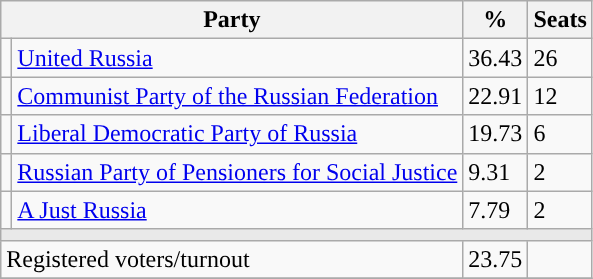<table class="wikitable">
<tr>
<th colspan=2>Party</th>
<th>%</th>
<th>Seats</th>
</tr>
<tr>
<td style="background:"></td>
<td><a href='#'>United Russia</a></td>
<td>36.43</td>
<td>26</td>
</tr>
<tr>
<td style="background:"></td>
<td><a href='#'>Communist Party of the Russian Federation</a></td>
<td>22.91</td>
<td>12</td>
</tr>
<tr>
<td style="background:"></td>
<td><a href='#'>Liberal Democratic Party of Russia</a></td>
<td>19.73</td>
<td>6</td>
</tr>
<tr>
<td style="background:"></td>
<td><a href='#'>Russian Party of Pensioners for Social Justice</a></td>
<td>9.31</td>
<td>2</td>
</tr>
<tr>
<td style="background:"></td>
<td><a href='#'>A Just Russia</a></td>
<td>7.79</td>
<td>2</td>
</tr>
<tr>
<td colspan=4 style="background:#E9E9E9;"></td>
</tr>
<tr>
<td align=left colspan=2>Registered voters/turnout</td>
<td>23.75</td>
<td></td>
</tr>
<tr>
</tr>
</table>
